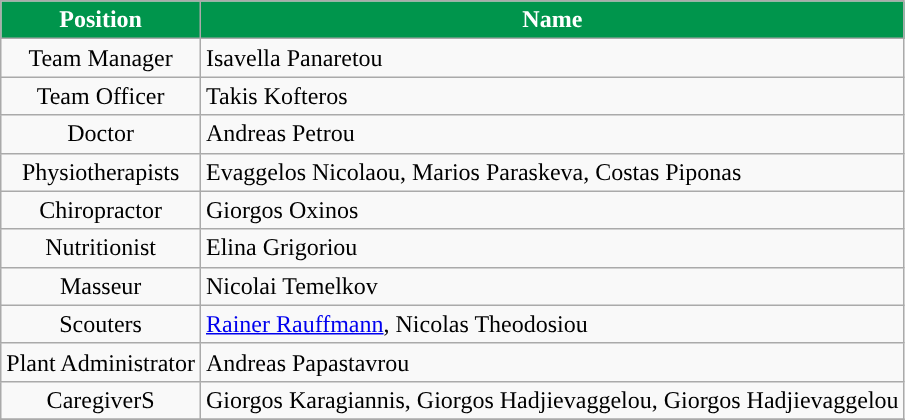<table class="wikitable plainrowheaders sortable">
<tr>
<th style="background:#00954C; color:#FFFFFF; ">Position</th>
<th style="background:#00954C; color:#FFFFFF; ">Name</th>
</tr>
<tr>
<td align=center>Team Manager</td>
<td align=left> Isavella Panaretou</td>
</tr>
<tr>
<td align=center>Team Officer</td>
<td align=left> Takis Kofteros</td>
</tr>
<tr>
<td align=center>Doctor</td>
<td align=left> Andreas Petrou</td>
</tr>
<tr>
<td align=center>Physiotherapists</td>
<td align=left> Evaggelos Nicolaou,  Marios Paraskeva,  Costas Piponas</td>
</tr>
<tr>
<td align=center>Chiropractor</td>
<td align=left> Giorgos Oxinos</td>
</tr>
<tr>
<td align=center>Nutritionist</td>
<td align=left> Elina Grigoriou</td>
</tr>
<tr>
<td align=center>Masseur</td>
<td align=left> Nicolai Temelkov</td>
</tr>
<tr>
<td align=center>Scouters</td>
<td align=left> <a href='#'>Rainer Rauffmann</a>,  Nicolas Theodosiou</td>
</tr>
<tr>
<td align=center>Plant Administrator</td>
<td align=left> Andreas Papastavrou</td>
</tr>
<tr>
<td align=center>CaregiverS</td>
<td align=left> Giorgos Karagiannis,  Giorgos Hadjievaggelou,  Giorgos Hadjievaggelou</td>
</tr>
<tr>
</tr>
</table>
